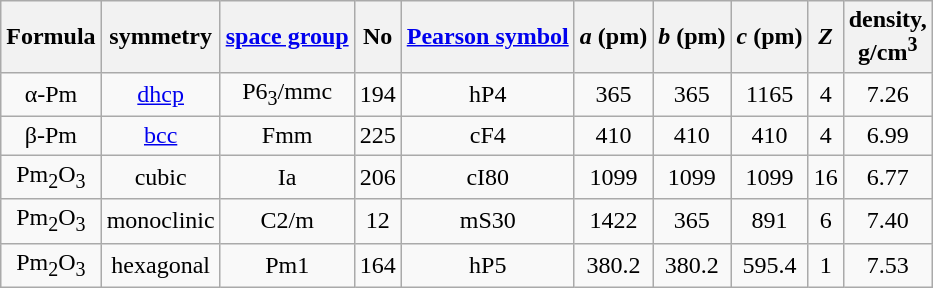<table Class = "wikitable" style = "text-align: center">
<tr>
<th>Formula</th>
<th>symmetry</th>
<th><a href='#'>space group</a></th>
<th>No</th>
<th><a href='#'>Pearson symbol</a></th>
<th><em>a</em> (pm)</th>
<th><em>b</em> (pm)</th>
<th><em>c</em> (pm)</th>
<th><em>Z</em></th>
<th>density, <br>g/cm<sup>3</sup></th>
</tr>
<tr>
<td>α-Pm</td>
<td><a href='#'>dhcp</a></td>
<td>P6<sub>3</sub>/mmc</td>
<td>194</td>
<td>hP4</td>
<td>365</td>
<td>365</td>
<td>1165</td>
<td>4</td>
<td>7.26</td>
</tr>
<tr>
<td>β-Pm</td>
<td><a href='#'>bcc</a></td>
<td>Fmm</td>
<td>225</td>
<td>cF4</td>
<td>410</td>
<td>410</td>
<td>410</td>
<td>4</td>
<td>6.99</td>
</tr>
<tr>
<td>Pm<sub>2</sub>O<sub>3</sub></td>
<td>cubic</td>
<td>Ia</td>
<td>206</td>
<td>cI80</td>
<td>1099</td>
<td>1099</td>
<td>1099</td>
<td>16</td>
<td>6.77</td>
</tr>
<tr>
<td>Pm<sub>2</sub>O<sub>3</sub></td>
<td>monoclinic</td>
<td>C2/m</td>
<td>12</td>
<td>mS30</td>
<td>1422</td>
<td>365</td>
<td>891</td>
<td>6</td>
<td>7.40</td>
</tr>
<tr>
<td>Pm<sub>2</sub>O<sub>3</sub></td>
<td>hexagonal</td>
<td>Pm1</td>
<td>164</td>
<td>hP5</td>
<td>380.2</td>
<td>380.2</td>
<td>595.4</td>
<td>1</td>
<td>7.53</td>
</tr>
</table>
